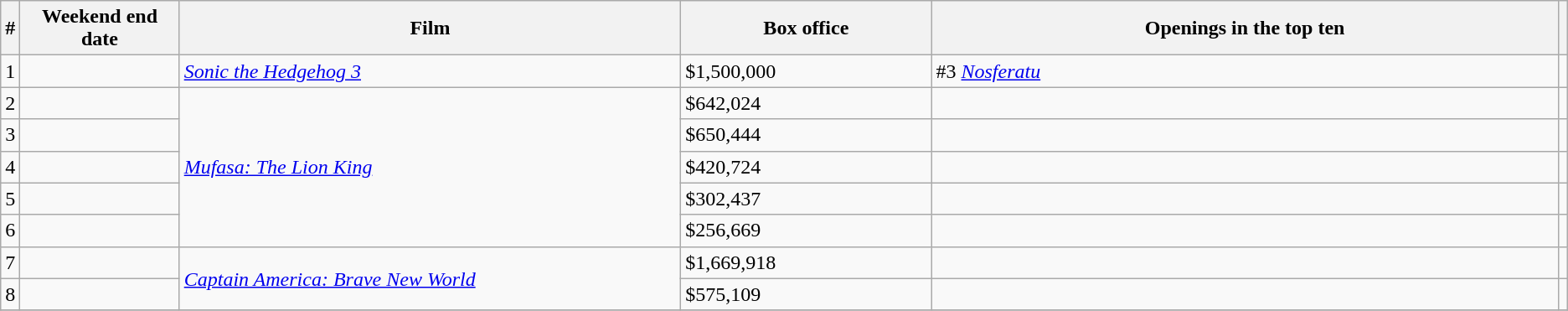<table class="wikitable sortable">
<tr>
<th abbr="Week">#</th>
<th abbr="Date" style="width:130px">Weekend end date</th>
<th width="32%">Film</th>
<th width="16%">Box office</th>
<th style="width:40%;">Openings in the top ten</th>
<th></th>
</tr>
<tr>
<td>1</td>
<td></td>
<td><em><a href='#'>Sonic the Hedgehog 3</a></em></td>
<td>$1,500,000</td>
<td>#3 <em><a href='#'>Nosferatu</a></em></td>
<td></td>
</tr>
<tr>
<td>2</td>
<td></td>
<td rowspan=5><em><a href='#'>Mufasa: The Lion King</a></em></td>
<td>$642,024</td>
<td></td>
<td></td>
</tr>
<tr>
<td>3</td>
<td></td>
<td>$650,444</td>
<td></td>
<td></td>
</tr>
<tr>
<td>4</td>
<td></td>
<td>$420,724</td>
<td></td>
<td></td>
</tr>
<tr>
<td>5</td>
<td></td>
<td>$302,437</td>
<td></td>
<td></td>
</tr>
<tr>
<td>6</td>
<td></td>
<td>$256,669</td>
<td></td>
<td></td>
</tr>
<tr>
<td>7</td>
<td></td>
<td rowspan =2><em><a href='#'>Captain America: Brave New World</a></em></td>
<td>$1,669,918</td>
<td></td>
<td></td>
</tr>
<tr>
<td>8</td>
<td></td>
<td>$575,109</td>
<td></td>
<td></td>
</tr>
<tr>
</tr>
</table>
